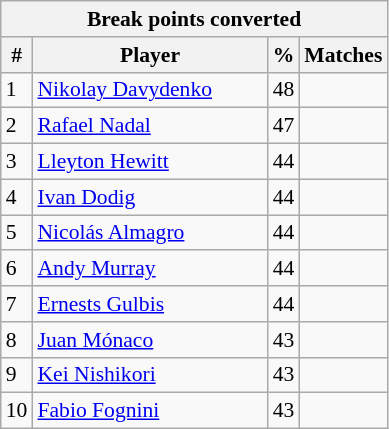<table class="wikitable sortable" style=font-size:90%>
<tr>
<th colspan=4>Break points converted</th>
</tr>
<tr>
<th>#</th>
<th width=150>Player</th>
<th>%</th>
<th>Matches</th>
</tr>
<tr bgcolor=>
<td>1</td>
<td> <a href='#'>Nikolay Davydenko</a></td>
<td>48</td>
<td></td>
</tr>
<tr>
<td>2</td>
<td> <a href='#'>Rafael Nadal</a></td>
<td>47</td>
<td></td>
</tr>
<tr bgcolor=>
<td>3</td>
<td> <a href='#'>Lleyton Hewitt</a></td>
<td>44</td>
<td></td>
</tr>
<tr>
<td>4</td>
<td> <a href='#'>Ivan Dodig</a></td>
<td>44</td>
<td></td>
</tr>
<tr bgcolor=>
<td>5</td>
<td> <a href='#'>Nicolás Almagro</a></td>
<td>44</td>
<td></td>
</tr>
<tr>
<td>6</td>
<td> <a href='#'>Andy Murray</a></td>
<td>44</td>
<td></td>
</tr>
<tr bgcolor=>
<td>7</td>
<td> <a href='#'>Ernests Gulbis</a></td>
<td>44</td>
<td></td>
</tr>
<tr>
<td>8</td>
<td> <a href='#'>Juan Mónaco</a></td>
<td>43</td>
<td></td>
</tr>
<tr bgcolor=>
<td>9</td>
<td> <a href='#'>Kei Nishikori</a></td>
<td>43</td>
<td></td>
</tr>
<tr>
<td>10</td>
<td> <a href='#'>Fabio Fognini</a></td>
<td>43</td>
<td></td>
</tr>
</table>
